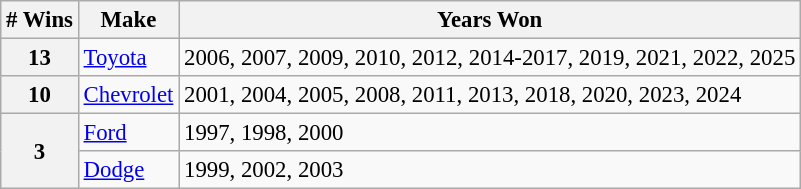<table class="wikitable" style="font-size: 95%;">
<tr>
<th># Wins</th>
<th>Make</th>
<th>Years Won</th>
</tr>
<tr>
<th>13</th>
<td> <a href='#'>Toyota</a></td>
<td>2006, 2007, 2009, 2010, 2012, 2014-2017, 2019, 2021, 2022, 2025</td>
</tr>
<tr>
<th>10</th>
<td> <a href='#'>Chevrolet</a></td>
<td>2001, 2004, 2005, 2008, 2011, 2013, 2018, 2020, 2023, 2024</td>
</tr>
<tr>
<th rowspan="2">3</th>
<td> <a href='#'>Ford</a></td>
<td>1997, 1998, 2000</td>
</tr>
<tr>
<td> <a href='#'>Dodge</a></td>
<td>1999, 2002, 2003</td>
</tr>
</table>
